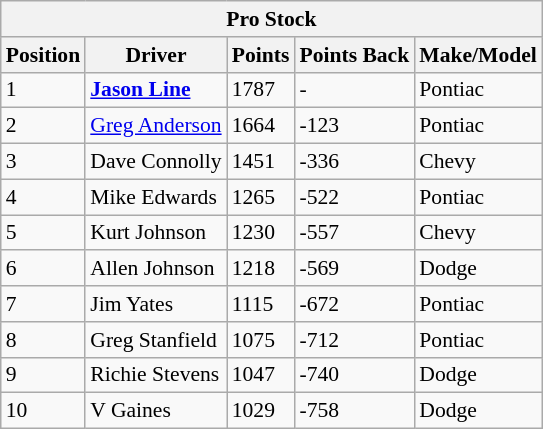<table class="wikitable" style="font-size:90%;">
<tr>
<th colspan="5">Pro Stock</th>
</tr>
<tr>
<th>Position</th>
<th>Driver</th>
<th>Points</th>
<th>Points Back</th>
<th>Make/Model</th>
</tr>
<tr>
<td>1</td>
<td><strong><a href='#'>Jason Line</a></strong></td>
<td>1787</td>
<td>-</td>
<td>Pontiac</td>
</tr>
<tr>
<td>2</td>
<td><a href='#'>Greg Anderson</a></td>
<td>1664</td>
<td>-123</td>
<td>Pontiac</td>
</tr>
<tr>
<td>3</td>
<td>Dave Connolly</td>
<td>1451</td>
<td>-336</td>
<td>Chevy</td>
</tr>
<tr>
<td>4</td>
<td>Mike Edwards</td>
<td>1265</td>
<td>-522</td>
<td>Pontiac</td>
</tr>
<tr>
<td>5</td>
<td>Kurt Johnson</td>
<td>1230</td>
<td>-557</td>
<td>Chevy</td>
</tr>
<tr>
<td>6</td>
<td>Allen Johnson</td>
<td>1218</td>
<td>-569</td>
<td>Dodge</td>
</tr>
<tr>
<td>7</td>
<td>Jim Yates</td>
<td>1115</td>
<td>-672</td>
<td>Pontiac</td>
</tr>
<tr>
<td>8</td>
<td>Greg Stanfield</td>
<td>1075</td>
<td>-712</td>
<td>Pontiac</td>
</tr>
<tr>
<td>9</td>
<td>Richie Stevens</td>
<td>1047</td>
<td>-740</td>
<td>Dodge</td>
</tr>
<tr>
<td>10</td>
<td>V Gaines</td>
<td>1029</td>
<td>-758</td>
<td>Dodge</td>
</tr>
</table>
